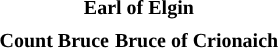<table border="0">
<tr>
<th colspan="2"><small>Earl of Elgin</small></th>
</tr>
<tr>
<th><small>Count Bruce</small></th>
<th><small>Bruce of Crionaich</small></th>
</tr>
</table>
